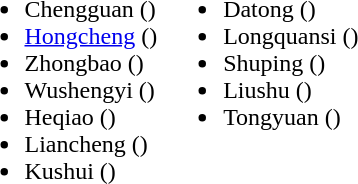<table>
<tr>
<td valign="top"><br><ul><li>Chengguan ()</li><li><a href='#'>Hongcheng</a> ()</li><li>Zhongbao ()</li><li>Wushengyi ()</li><li>Heqiao ()</li><li>Liancheng ()</li><li>Kushui ()</li></ul></td>
<td valign="top"><br><ul><li>Datong ()</li><li>Longquansi ()</li><li>Shuping ()</li><li>Liushu ()</li><li>Tongyuan ()</li></ul></td>
</tr>
</table>
